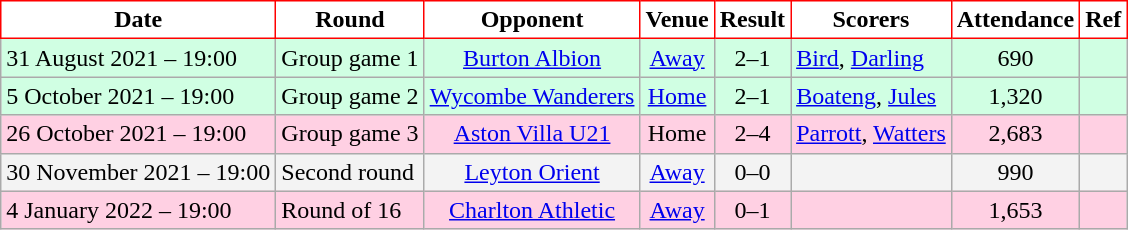<table class="wikitable">
<tr>
<th style="background:#FFFFFF; color:black; border:1px solid red;">Date</th>
<th style="background:#FFFFFF; color:black; border:1px solid red;">Round</th>
<th style="background:#FFFFFF; color:black; border:1px solid red;">Opponent</th>
<th style="background:#FFFFFF; color:black; border:1px solid red;">Venue</th>
<th style="background:#FFFFFF; color:black; border:1px solid red;">Result</th>
<th style="background:#FFFFFF; color:black; border:1px solid red;">Scorers</th>
<th style="background:#FFFFFF; color:black; border:1px solid red;">Attendance</th>
<th style="background:#FFFFFF; color:black; border:1px solid red;">Ref</th>
</tr>
<tr bgcolor = #d0ffe3>
<td>31 August 2021 – 19:00</td>
<td align="left">Group game 1</td>
<td align="center"><a href='#'>Burton Albion</a></td>
<td align="center"><a href='#'>Away</a></td>
<td align="center">2–1</td>
<td><a href='#'>Bird</a>, <a href='#'>Darling</a></td>
<td align="center">690</td>
<td align="center"></td>
</tr>
<tr bgcolor = #d0ffe3>
<td>5 October 2021 – 19:00</td>
<td align="left">Group game 2</td>
<td align="center"><a href='#'>Wycombe Wanderers</a></td>
<td align="center"><a href='#'>Home</a></td>
<td align="center">2–1</td>
<td><a href='#'>Boateng</a>, <a href='#'>Jules</a></td>
<td align="center">1,320</td>
<td align="center"></td>
</tr>
<tr bgcolor = #ffd0e3>
<td>26 October 2021 – 19:00</td>
<td align="left">Group game 3</td>
<td align="center"><a href='#'>Aston Villa U21</a></td>
<td align="center">Home</td>
<td align="center">2–4</td>
<td><a href='#'>Parrott</a>, <a href='#'>Watters</a></td>
<td align="center">2,683</td>
<td align="center"></td>
</tr>
<tr bgcolor = #f3f3f3>
<td>30 November 2021 – 19:00</td>
<td align="left">Second round</td>
<td align="center"><a href='#'>Leyton Orient</a></td>
<td align="center"><a href='#'>Away</a></td>
<td align="center">0–0 </td>
<td> </td>
<td align="center">990</td>
<td align="center"></td>
</tr>
<tr bgcolor = #ffd0e3>
<td>4 January 2022 – 19:00</td>
<td align="left">Round of 16</td>
<td align="center"><a href='#'>Charlton Athletic</a></td>
<td align="center"><a href='#'>Away</a></td>
<td align="center">0–1</td>
<td> </td>
<td align="center">1,653</td>
<td align="center"></td>
</tr>
</table>
